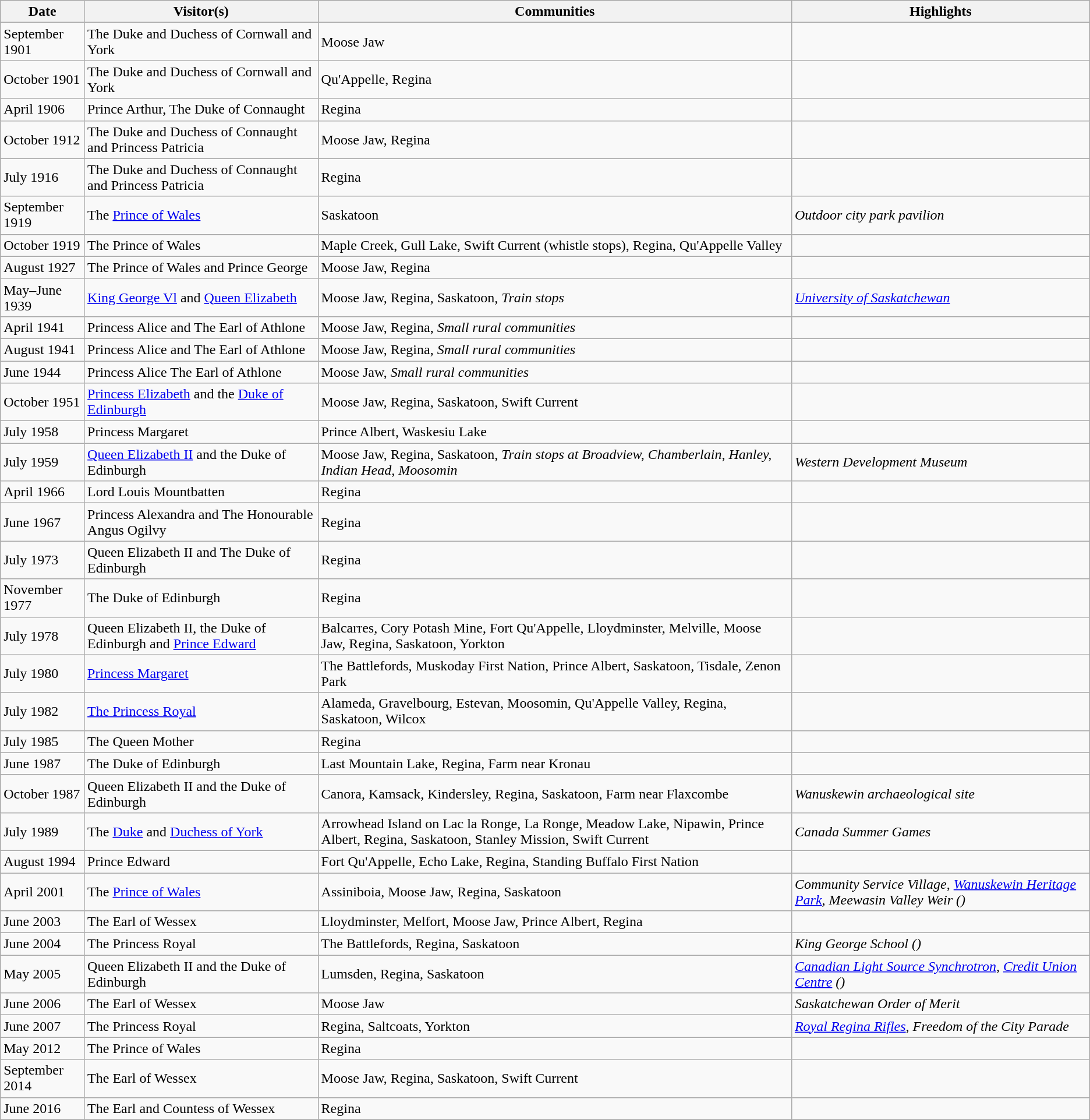<table class="wikitable">
<tr>
<th>Date</th>
<th>Visitor(s)</th>
<th>Communities</th>
<th>Highlights</th>
</tr>
<tr>
<td>September 1901</td>
<td>The Duke and Duchess of Cornwall and York</td>
<td>Moose Jaw</td>
<td></td>
</tr>
<tr>
<td>October 1901</td>
<td>The Duke and Duchess of Cornwall and York</td>
<td>Qu'Appelle, Regina</td>
<td></td>
</tr>
<tr>
<td>April 1906</td>
<td>Prince Arthur, The Duke of Connaught</td>
<td>Regina</td>
<td></td>
</tr>
<tr>
<td>October 1912</td>
<td>The Duke and Duchess of Connaught and Princess Patricia</td>
<td>Moose Jaw, Regina</td>
<td></td>
</tr>
<tr>
<td>July 1916</td>
<td>The Duke and Duchess of Connaught and Princess Patricia</td>
<td>Regina</td>
<td></td>
</tr>
<tr>
<td>September 1919</td>
<td>The <a href='#'>Prince of Wales</a></td>
<td>Saskatoon</td>
<td><em>Outdoor city park pavilion</em></td>
</tr>
<tr>
<td>October 1919</td>
<td>The Prince of Wales</td>
<td>Maple Creek, Gull Lake, Swift Current (whistle stops), Regina, Qu'Appelle Valley</td>
<td></td>
</tr>
<tr>
<td>August 1927</td>
<td>The Prince of Wales and Prince George</td>
<td>Moose Jaw, Regina</td>
<td></td>
</tr>
<tr>
<td>May–June 1939</td>
<td><a href='#'>King George Vl</a> and <a href='#'>Queen Elizabeth</a></td>
<td>Moose Jaw, Regina, Saskatoon, <em>Train stops</em></td>
<td><em><a href='#'>University of Saskatchewan</a></em></td>
</tr>
<tr>
<td>April 1941</td>
<td>Princess Alice and The Earl of Athlone</td>
<td>Moose Jaw, Regina, <em>Small rural communities</em></td>
<td></td>
</tr>
<tr>
<td>August 1941</td>
<td>Princess Alice and The Earl of Athlone</td>
<td>Moose Jaw, Regina, <em>Small rural communities</em></td>
<td></td>
</tr>
<tr>
<td>June 1944</td>
<td>Princess Alice The Earl of Athlone</td>
<td>Moose Jaw, <em>Small rural communities</em></td>
<td></td>
</tr>
<tr>
<td>October 1951</td>
<td><a href='#'>Princess Elizabeth</a> and the <a href='#'>Duke of Edinburgh</a></td>
<td>Moose Jaw, Regina, Saskatoon, Swift Current</td>
<td></td>
</tr>
<tr>
<td>July 1958</td>
<td>Princess Margaret</td>
<td>Prince Albert, Waskesiu Lake</td>
<td></td>
</tr>
<tr>
<td>July 1959</td>
<td><a href='#'>Queen Elizabeth II</a> and the Duke of Edinburgh</td>
<td>Moose Jaw, Regina, Saskatoon, <em>Train stops at Broadview, Chamberlain, Hanley, Indian Head, Moosomin</em></td>
<td><em>Western Development Museum</em></td>
</tr>
<tr>
<td>April 1966</td>
<td>Lord Louis Mountbatten</td>
<td>Regina</td>
<td></td>
</tr>
<tr>
<td>June 1967</td>
<td>Princess Alexandra and The Honourable Angus Ogilvy</td>
<td>Regina</td>
<td></td>
</tr>
<tr>
<td>July 1973</td>
<td>Queen Elizabeth II and The Duke of Edinburgh</td>
<td>Regina</td>
<td></td>
</tr>
<tr>
<td>November 1977</td>
<td>The Duke of Edinburgh</td>
<td>Regina</td>
<td></td>
</tr>
<tr>
<td>July 1978</td>
<td>Queen Elizabeth II, the Duke of Edinburgh and <a href='#'>Prince Edward</a></td>
<td>Balcarres, Cory Potash Mine, Fort Qu'Appelle, Lloydminster, Melville, Moose Jaw, Regina, Saskatoon, Yorkton</td>
<td></td>
</tr>
<tr>
<td>July 1980</td>
<td><a href='#'>Princess Margaret</a></td>
<td>The Battlefords, Muskoday First Nation, Prince Albert, Saskatoon, Tisdale, Zenon Park</td>
<td></td>
</tr>
<tr>
<td>July 1982</td>
<td><a href='#'>The Princess Royal</a></td>
<td>Alameda, Gravelbourg, Estevan, Moosomin, Qu'Appelle Valley, Regina, Saskatoon, Wilcox</td>
<td></td>
</tr>
<tr>
<td>July 1985</td>
<td>The Queen Mother</td>
<td>Regina</td>
<td></td>
</tr>
<tr>
<td>June 1987</td>
<td>The Duke of Edinburgh</td>
<td>Last Mountain Lake, Regina, Farm near Kronau</td>
<td></td>
</tr>
<tr>
<td>October 1987</td>
<td>Queen Elizabeth II and the Duke of Edinburgh</td>
<td>Canora, Kamsack, Kindersley, Regina, Saskatoon, Farm near Flaxcombe</td>
<td><em>Wanuskewin archaeological site</em></td>
</tr>
<tr>
<td>July 1989</td>
<td>The <a href='#'>Duke</a> and <a href='#'>Duchess of York</a></td>
<td>Arrowhead Island on Lac la Ronge, La Ronge, Meadow Lake, Nipawin, Prince Albert, Regina, Saskatoon, Stanley Mission, Swift Current</td>
<td><em>Canada Summer Games</em></td>
</tr>
<tr>
<td>August 1994</td>
<td>Prince Edward</td>
<td>Fort Qu'Appelle, Echo Lake, Regina, Standing Buffalo First Nation</td>
<td></td>
</tr>
<tr>
<td>April 2001</td>
<td>The <a href='#'>Prince of Wales</a></td>
<td>Assiniboia, Moose Jaw, Regina, Saskatoon</td>
<td><em>Community Service Village, <a href='#'>Wanuskewin Heritage Park</a>, Meewasin Valley Weir ()</em></td>
</tr>
<tr>
<td>June 2003</td>
<td>The Earl of Wessex</td>
<td>Lloydminster, Melfort, Moose Jaw, Prince Albert, Regina</td>
<td></td>
</tr>
<tr>
<td>June 2004</td>
<td>The Princess Royal</td>
<td>The Battlefords, Regina, Saskatoon</td>
<td><em>King George School ()</em></td>
</tr>
<tr>
<td>May 2005</td>
<td>Queen Elizabeth II and the Duke of Edinburgh</td>
<td>Lumsden, Regina, Saskatoon</td>
<td><em><a href='#'>Canadian Light Source Synchrotron</a>, <a href='#'>Credit Union Centre</a> ()</em></td>
</tr>
<tr>
<td>June 2006</td>
<td>The Earl of Wessex</td>
<td>Moose Jaw</td>
<td><em>Saskatchewan Order of Merit</em></td>
</tr>
<tr>
<td>June 2007</td>
<td>The Princess Royal</td>
<td>Regina, Saltcoats, Yorkton</td>
<td><em><a href='#'>Royal Regina Rifles</a>, Freedom of the City Parade</em></td>
</tr>
<tr>
<td>May 2012</td>
<td>The Prince of Wales</td>
<td>Regina</td>
<td></td>
</tr>
<tr>
<td>September 2014</td>
<td>The Earl of Wessex</td>
<td>Moose Jaw, Regina, Saskatoon, Swift Current</td>
<td></td>
</tr>
<tr>
<td>June 2016</td>
<td>The Earl and Countess of Wessex</td>
<td>Regina</td>
<td></td>
</tr>
</table>
